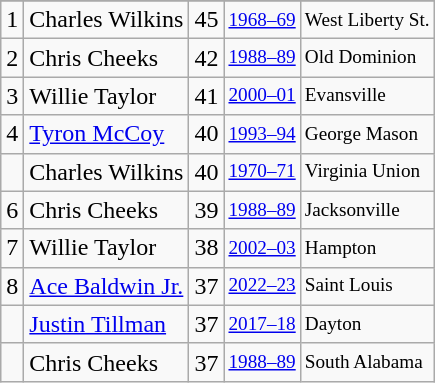<table class="wikitable">
<tr>
</tr>
<tr>
<td>1</td>
<td>Charles Wilkins</td>
<td>45</td>
<td style="font-size:80%;"><a href='#'>1968–69</a></td>
<td style="font-size:80%;">West Liberty St.</td>
</tr>
<tr>
<td>2</td>
<td>Chris Cheeks</td>
<td>42</td>
<td style="font-size:80%;"><a href='#'>1988–89</a></td>
<td style="font-size:80%;">Old Dominion</td>
</tr>
<tr>
<td>3</td>
<td>Willie Taylor</td>
<td>41</td>
<td style="font-size:80%;"><a href='#'>2000–01</a></td>
<td style="font-size:80%;">Evansville</td>
</tr>
<tr>
<td>4</td>
<td><a href='#'>Tyron McCoy</a></td>
<td>40</td>
<td style="font-size:80%;"><a href='#'>1993–94</a></td>
<td style="font-size:80%;">George Mason</td>
</tr>
<tr>
<td></td>
<td>Charles Wilkins</td>
<td>40</td>
<td style="font-size:80%;"><a href='#'>1970–71</a></td>
<td style="font-size:80%;">Virginia Union</td>
</tr>
<tr>
<td>6</td>
<td>Chris Cheeks</td>
<td>39</td>
<td style="font-size:80%;"><a href='#'>1988–89</a></td>
<td style="font-size:80%;">Jacksonville</td>
</tr>
<tr>
<td>7</td>
<td>Willie Taylor</td>
<td>38</td>
<td style="font-size:80%;"><a href='#'>2002–03</a></td>
<td style="font-size:80%;">Hampton</td>
</tr>
<tr>
<td>8</td>
<td><a href='#'>Ace Baldwin Jr.</a></td>
<td>37</td>
<td style="font-size:80%;"><a href='#'>2022–23</a></td>
<td style="font-size:80%;">Saint Louis</td>
</tr>
<tr>
<td></td>
<td><a href='#'>Justin Tillman</a></td>
<td>37</td>
<td style="font-size:80%;"><a href='#'>2017–18</a></td>
<td style="font-size:80%;">Dayton</td>
</tr>
<tr>
<td></td>
<td>Chris Cheeks</td>
<td>37</td>
<td style="font-size:80%;"><a href='#'>1988–89</a></td>
<td style="font-size:80%;">South Alabama</td>
</tr>
</table>
